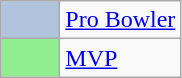<table class="wikitable">
<tr>
<td style="background-color:lightsteelblue;border:1px solid #aaaaaa;width:2em"></td>
<td><a href='#'>Pro Bowler</a></td>
</tr>
<tr>
<td style="background-color:lightgreen;border:1px solid #aaaaaa;width:2em"></td>
<td><a href='#'>MVP</a></td>
</tr>
</table>
